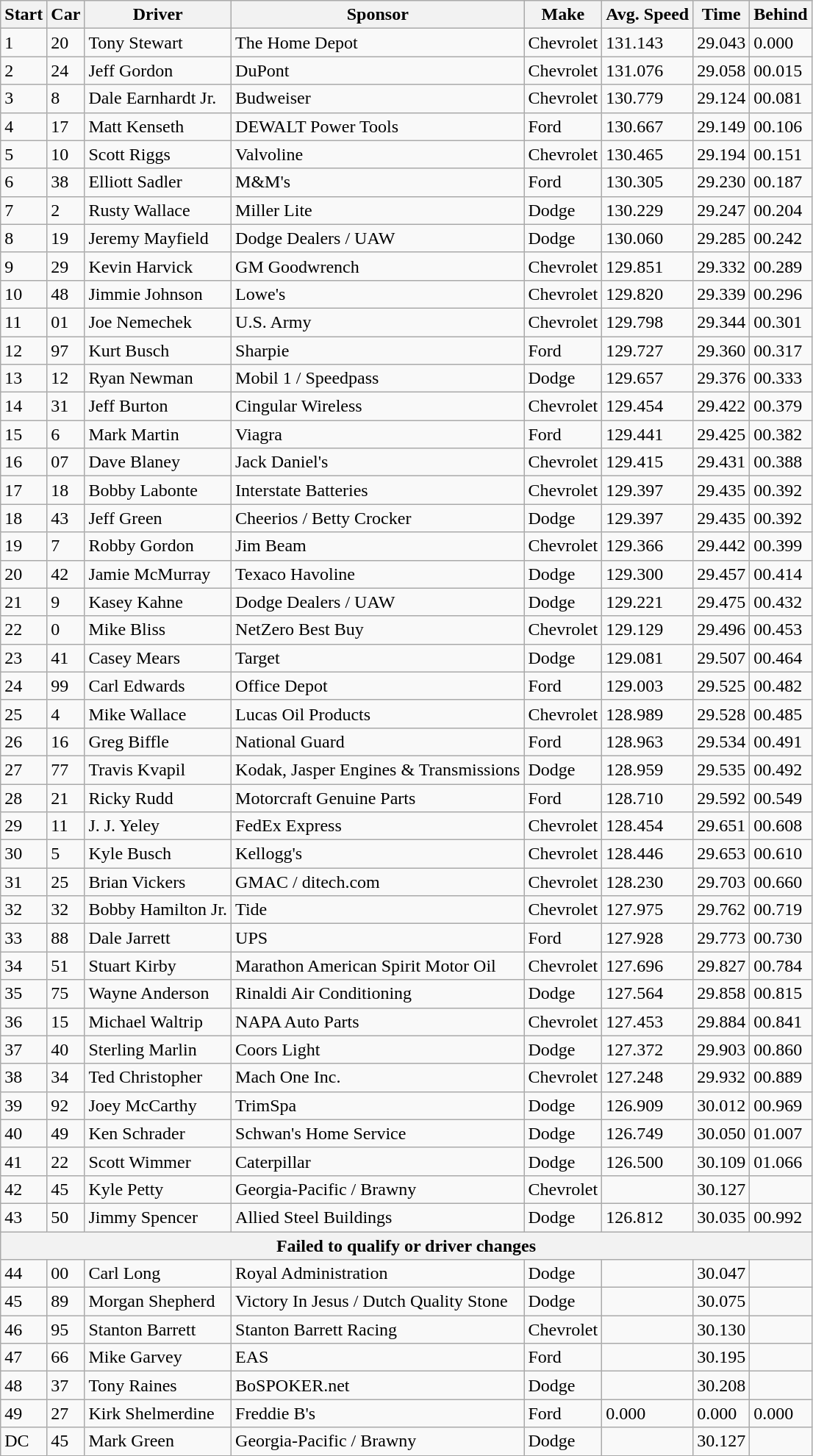<table class="wikitable sortable">
<tr>
<th colspan="1" rowspan="1">Start</th>
<th colspan="1" rowspan="1">Car</th>
<th colspan="1" rowspan="1"><abbr>Driver</abbr></th>
<th>Sponsor</th>
<th colspan="1" rowspan="1"><abbr>Make</abbr></th>
<th colspan="1" rowspan="1">Avg. Speed</th>
<th colspan="1" rowspan="1"><abbr>Time</abbr></th>
<th colspan="1" rowspan="1">Behind</th>
</tr>
<tr>
<td>1</td>
<td>20</td>
<td>Tony Stewart</td>
<td>The Home Depot</td>
<td>Chevrolet</td>
<td>131.143</td>
<td>29.043</td>
<td>0.000</td>
</tr>
<tr>
<td>2</td>
<td>24</td>
<td>Jeff Gordon</td>
<td>DuPont</td>
<td>Chevrolet</td>
<td>131.076</td>
<td>29.058</td>
<td>00.015</td>
</tr>
<tr>
<td>3</td>
<td>8</td>
<td>Dale Earnhardt Jr.</td>
<td>Budweiser</td>
<td>Chevrolet</td>
<td>130.779</td>
<td>29.124</td>
<td>00.081</td>
</tr>
<tr>
<td>4</td>
<td>17</td>
<td>Matt Kenseth</td>
<td>DEWALT Power Tools</td>
<td>Ford</td>
<td>130.667</td>
<td>29.149</td>
<td>00.106</td>
</tr>
<tr>
<td>5</td>
<td>10</td>
<td>Scott Riggs</td>
<td>Valvoline</td>
<td>Chevrolet</td>
<td>130.465</td>
<td>29.194</td>
<td>00.151</td>
</tr>
<tr>
<td>6</td>
<td>38</td>
<td>Elliott Sadler</td>
<td>M&M's</td>
<td>Ford</td>
<td>130.305</td>
<td>29.230</td>
<td>00.187</td>
</tr>
<tr>
<td>7</td>
<td>2</td>
<td>Rusty Wallace</td>
<td>Miller Lite</td>
<td>Dodge</td>
<td>130.229</td>
<td>29.247</td>
<td>00.204</td>
</tr>
<tr>
<td>8</td>
<td>19</td>
<td>Jeremy Mayfield</td>
<td>Dodge Dealers / UAW</td>
<td>Dodge</td>
<td>130.060</td>
<td>29.285</td>
<td>00.242</td>
</tr>
<tr>
<td>9</td>
<td>29</td>
<td>Kevin Harvick</td>
<td>GM Goodwrench</td>
<td>Chevrolet</td>
<td>129.851</td>
<td>29.332</td>
<td>00.289</td>
</tr>
<tr>
<td>10</td>
<td>48</td>
<td>Jimmie Johnson</td>
<td>Lowe's</td>
<td>Chevrolet</td>
<td>129.820</td>
<td>29.339</td>
<td>00.296</td>
</tr>
<tr>
<td>11</td>
<td>01</td>
<td>Joe Nemechek</td>
<td>U.S. Army</td>
<td>Chevrolet</td>
<td>129.798</td>
<td>29.344</td>
<td>00.301</td>
</tr>
<tr>
<td>12</td>
<td>97</td>
<td>Kurt Busch</td>
<td>Sharpie</td>
<td>Ford</td>
<td>129.727</td>
<td>29.360</td>
<td>00.317</td>
</tr>
<tr>
<td>13</td>
<td>12</td>
<td>Ryan Newman</td>
<td>Mobil 1 / Speedpass</td>
<td>Dodge</td>
<td>129.657</td>
<td>29.376</td>
<td>00.333</td>
</tr>
<tr>
<td>14</td>
<td>31</td>
<td>Jeff Burton</td>
<td>Cingular Wireless</td>
<td>Chevrolet</td>
<td>129.454</td>
<td>29.422</td>
<td>00.379</td>
</tr>
<tr>
<td>15</td>
<td>6</td>
<td>Mark Martin</td>
<td>Viagra</td>
<td>Ford</td>
<td>129.441</td>
<td>29.425</td>
<td>00.382</td>
</tr>
<tr>
<td>16</td>
<td>07</td>
<td>Dave Blaney</td>
<td>Jack Daniel's</td>
<td>Chevrolet</td>
<td>129.415</td>
<td>29.431</td>
<td>00.388</td>
</tr>
<tr>
<td>17</td>
<td>18</td>
<td>Bobby Labonte</td>
<td>Interstate Batteries</td>
<td>Chevrolet</td>
<td>129.397</td>
<td>29.435</td>
<td>00.392</td>
</tr>
<tr>
<td>18</td>
<td>43</td>
<td>Jeff Green</td>
<td>Cheerios / Betty Crocker</td>
<td>Dodge</td>
<td>129.397</td>
<td>29.435</td>
<td>00.392</td>
</tr>
<tr>
<td>19</td>
<td>7</td>
<td>Robby Gordon</td>
<td>Jim Beam</td>
<td>Chevrolet</td>
<td>129.366</td>
<td>29.442</td>
<td>00.399</td>
</tr>
<tr>
<td>20</td>
<td>42</td>
<td>Jamie McMurray</td>
<td>Texaco Havoline</td>
<td>Dodge</td>
<td>129.300</td>
<td>29.457</td>
<td>00.414</td>
</tr>
<tr>
<td>21</td>
<td>9</td>
<td>Kasey Kahne</td>
<td>Dodge Dealers / UAW</td>
<td>Dodge</td>
<td>129.221</td>
<td>29.475</td>
<td>00.432</td>
</tr>
<tr>
<td>22</td>
<td>0</td>
<td>Mike Bliss</td>
<td>NetZero Best Buy</td>
<td>Chevrolet</td>
<td>129.129</td>
<td>29.496</td>
<td>00.453</td>
</tr>
<tr>
<td>23</td>
<td>41</td>
<td>Casey Mears</td>
<td>Target</td>
<td>Dodge</td>
<td>129.081</td>
<td>29.507</td>
<td>00.464</td>
</tr>
<tr>
<td>24</td>
<td>99</td>
<td>Carl Edwards</td>
<td>Office Depot</td>
<td>Ford</td>
<td>129.003</td>
<td>29.525</td>
<td>00.482</td>
</tr>
<tr>
<td>25</td>
<td>4</td>
<td>Mike Wallace</td>
<td>Lucas Oil Products</td>
<td>Chevrolet</td>
<td>128.989</td>
<td>29.528</td>
<td>00.485</td>
</tr>
<tr>
<td>26</td>
<td>16</td>
<td>Greg Biffle</td>
<td>National Guard</td>
<td>Ford</td>
<td>128.963</td>
<td>29.534</td>
<td>00.491</td>
</tr>
<tr>
<td>27</td>
<td>77</td>
<td>Travis Kvapil</td>
<td>Kodak, Jasper Engines & Transmissions</td>
<td>Dodge</td>
<td>128.959</td>
<td>29.535</td>
<td>00.492</td>
</tr>
<tr>
<td>28</td>
<td>21</td>
<td>Ricky Rudd</td>
<td>Motorcraft Genuine Parts</td>
<td>Ford</td>
<td>128.710</td>
<td>29.592</td>
<td>00.549</td>
</tr>
<tr>
<td>29</td>
<td>11</td>
<td>J. J. Yeley</td>
<td>FedEx Express</td>
<td>Chevrolet</td>
<td>128.454</td>
<td>29.651</td>
<td>00.608</td>
</tr>
<tr>
<td>30</td>
<td>5</td>
<td>Kyle Busch</td>
<td>Kellogg's</td>
<td>Chevrolet</td>
<td>128.446</td>
<td>29.653</td>
<td>00.610</td>
</tr>
<tr>
<td>31</td>
<td>25</td>
<td>Brian Vickers</td>
<td>GMAC / ditech.com</td>
<td>Chevrolet</td>
<td>128.230</td>
<td>29.703</td>
<td>00.660</td>
</tr>
<tr>
<td>32</td>
<td>32</td>
<td>Bobby Hamilton Jr.</td>
<td>Tide</td>
<td>Chevrolet</td>
<td>127.975</td>
<td>29.762</td>
<td>00.719</td>
</tr>
<tr>
<td>33</td>
<td>88</td>
<td>Dale Jarrett</td>
<td>UPS</td>
<td>Ford</td>
<td>127.928</td>
<td>29.773</td>
<td>00.730</td>
</tr>
<tr>
<td>34</td>
<td>51</td>
<td>Stuart Kirby</td>
<td>Marathon American Spirit Motor Oil</td>
<td>Chevrolet</td>
<td>127.696</td>
<td>29.827</td>
<td>00.784</td>
</tr>
<tr>
<td>35</td>
<td>75</td>
<td>Wayne Anderson</td>
<td>Rinaldi Air Conditioning</td>
<td>Dodge</td>
<td>127.564</td>
<td>29.858</td>
<td>00.815</td>
</tr>
<tr>
<td>36</td>
<td>15</td>
<td>Michael Waltrip</td>
<td>NAPA Auto Parts</td>
<td>Chevrolet</td>
<td>127.453</td>
<td>29.884</td>
<td>00.841</td>
</tr>
<tr>
<td>37</td>
<td>40</td>
<td>Sterling Marlin</td>
<td>Coors Light</td>
<td>Dodge</td>
<td>127.372</td>
<td>29.903</td>
<td>00.860</td>
</tr>
<tr>
<td>38</td>
<td>34</td>
<td>Ted Christopher</td>
<td>Mach One Inc.</td>
<td>Chevrolet</td>
<td>127.248</td>
<td>29.932</td>
<td>00.889</td>
</tr>
<tr>
<td>39</td>
<td>92</td>
<td>Joey McCarthy</td>
<td>TrimSpa</td>
<td>Dodge</td>
<td>126.909</td>
<td>30.012</td>
<td>00.969</td>
</tr>
<tr>
<td>40</td>
<td>49</td>
<td>Ken Schrader</td>
<td>Schwan's Home Service</td>
<td>Dodge</td>
<td>126.749</td>
<td>30.050</td>
<td>01.007</td>
</tr>
<tr>
<td>41</td>
<td>22</td>
<td>Scott Wimmer</td>
<td>Caterpillar</td>
<td>Dodge</td>
<td>126.500</td>
<td>30.109</td>
<td>01.066</td>
</tr>
<tr>
<td>42</td>
<td>45</td>
<td>Kyle Petty</td>
<td>Georgia-Pacific / Brawny</td>
<td>Chevrolet</td>
<td></td>
<td>30.127</td>
<td></td>
</tr>
<tr>
<td>43</td>
<td>50</td>
<td>Jimmy Spencer</td>
<td>Allied Steel Buildings</td>
<td>Dodge</td>
<td>126.812</td>
<td>30.035</td>
<td>00.992</td>
</tr>
<tr>
<th colspan="8">Failed to qualify or driver changes</th>
</tr>
<tr>
<td>44</td>
<td>00</td>
<td>Carl Long</td>
<td>Royal Administration</td>
<td>Dodge</td>
<td></td>
<td>30.047</td>
<td></td>
</tr>
<tr>
<td>45</td>
<td>89</td>
<td>Morgan Shepherd</td>
<td>Victory In Jesus / Dutch Quality Stone</td>
<td>Dodge</td>
<td></td>
<td>30.075</td>
<td></td>
</tr>
<tr>
<td>46</td>
<td>95</td>
<td>Stanton Barrett</td>
<td>Stanton Barrett Racing</td>
<td>Chevrolet</td>
<td></td>
<td>30.130</td>
<td></td>
</tr>
<tr>
<td>47</td>
<td>66</td>
<td>Mike Garvey</td>
<td>EAS</td>
<td>Ford</td>
<td></td>
<td>30.195</td>
<td></td>
</tr>
<tr>
<td>48</td>
<td>37</td>
<td>Tony Raines</td>
<td>BoSPOKER.net</td>
<td>Dodge</td>
<td></td>
<td>30.208</td>
<td></td>
</tr>
<tr>
<td>49</td>
<td>27</td>
<td>Kirk Shelmerdine</td>
<td>Freddie B's</td>
<td>Ford</td>
<td>0.000</td>
<td>0.000</td>
<td>0.000</td>
</tr>
<tr>
<td>DC</td>
<td>45</td>
<td>Mark Green</td>
<td>Georgia-Pacific / Brawny</td>
<td>Dodge</td>
<td></td>
<td>30.127</td>
<td></td>
</tr>
</table>
